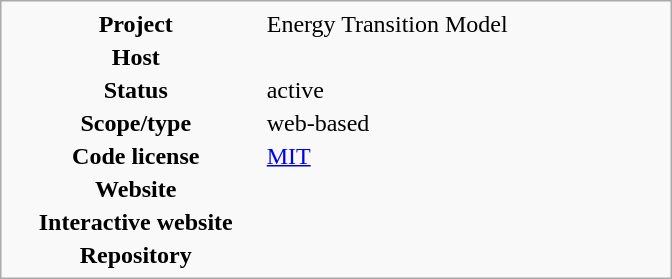<table class="infobox" style="width: 28em">
<tr>
<th style="width: 35%">Project</th>
<td style="width: 55%">Energy Transition Model</td>
</tr>
<tr>
<th>Host</th>
<td></td>
</tr>
<tr>
<th>Status</th>
<td>active</td>
</tr>
<tr>
<th>Scope/type</th>
<td>web-based</td>
</tr>
<tr>
<th>Code license</th>
<td><a href='#'>MIT</a></td>
</tr>
<tr>
<th>Website</th>
<td></td>
</tr>
<tr>
<th>Interactive website</th>
<td></td>
</tr>
<tr>
<th>Repository</th>
<td></td>
</tr>
</table>
